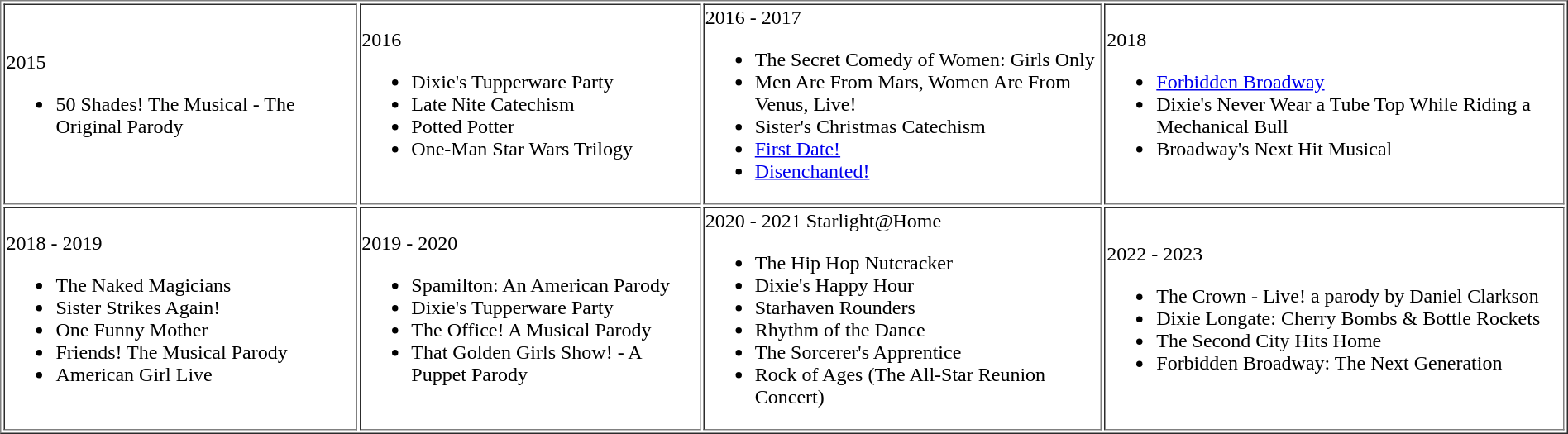<table style="float: top;” width: 600px; " border="1">
<tr>
<td>2015<br><ul><li>50 Shades! The Musical - The Original Parody</li></ul></td>
<td>2016<br><ul><li>Dixie's Tupperware Party</li><li>Late Nite Catechism</li><li>Potted Potter</li><li>One-Man Star Wars Trilogy</li></ul></td>
<td>2016 - 2017<br><ul><li>The Secret Comedy of Women: Girls Only</li><li>Men Are From Mars, Women Are From Venus, Live!</li><li>Sister's Christmas Catechism</li><li><a href='#'>First Date!</a></li><li><a href='#'>Disenchanted!</a></li></ul></td>
<td>2018<br><ul><li><a href='#'>Forbidden Broadway</a></li><li>Dixie's Never Wear a Tube Top While Riding a Mechanical Bull</li><li>Broadway's Next Hit Musical</li></ul></td>
</tr>
<tr>
<td>2018 - 2019<br><ul><li>The Naked Magicians</li><li>Sister Strikes Again!</li><li>One Funny Mother</li><li>Friends! The Musical Parody</li><li>American Girl Live</li></ul></td>
<td>2019 - 2020<br><ul><li>Spamilton: An American Parody</li><li>Dixie's Tupperware Party</li><li>The Office! A Musical Parody</li><li>That Golden Girls Show! - A Puppet Parody</li></ul></td>
<td>2020 - 2021 Starlight@Home<br><ul><li>The Hip Hop Nutcracker</li><li>Dixie's Happy Hour</li><li>Starhaven Rounders</li><li>Rhythm of the Dance</li><li>The Sorcerer's Apprentice</li><li>Rock of Ages (The All-Star Reunion Concert)</li></ul></td>
<td>2022 - 2023<br><ul><li>The Crown - Live! a parody by Daniel Clarkson</li><li>Dixie Longate: Cherry Bombs & Bottle Rockets</li><li>The Second City Hits Home</li><li>Forbidden Broadway: The Next Generation</li></ul></td>
</tr>
</table>
